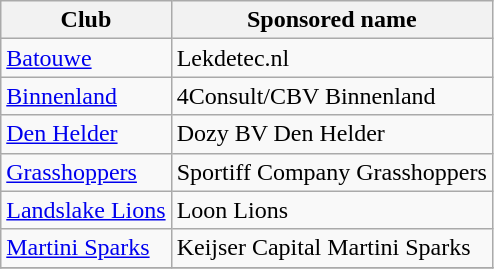<table class="wikitable">
<tr>
<th>Club</th>
<th>Sponsored name</th>
</tr>
<tr>
<td><a href='#'>Batouwe</a></td>
<td>Lekdetec.nl</td>
</tr>
<tr>
<td><a href='#'>Binnenland</a></td>
<td>4Consult/CBV Binnenland</td>
</tr>
<tr>
<td><a href='#'>Den Helder</a></td>
<td>Dozy BV Den Helder</td>
</tr>
<tr>
<td><a href='#'>Grasshoppers</a></td>
<td>Sportiff Company Grasshoppers</td>
</tr>
<tr>
<td><a href='#'>Landslake Lions</a></td>
<td>Loon Lions</td>
</tr>
<tr>
<td><a href='#'>Martini Sparks</a></td>
<td>Keijser Capital Martini Sparks</td>
</tr>
<tr>
</tr>
</table>
